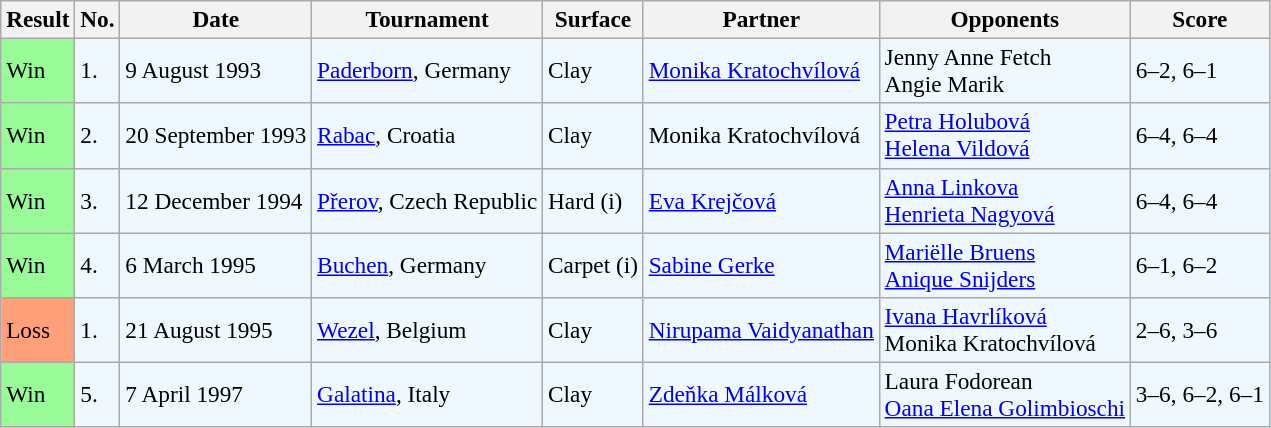<table class="sortable wikitable" style=font-size:97%>
<tr>
<th>Result</th>
<th>No.</th>
<th>Date</th>
<th>Tournament</th>
<th>Surface</th>
<th>Partner</th>
<th>Opponents</th>
<th class="unsortable">Score</th>
</tr>
<tr style="background:#f0f8ff;">
<td style="background:#98fb98;">Win</td>
<td>1.</td>
<td>9 August 1993</td>
<td><a href='#'>Paderborn</a>, Germany</td>
<td>Clay</td>
<td> <a href='#'>Monika Kratochvílová</a></td>
<td> Jenny Anne Fetch <br>  Angie Marik</td>
<td>6–2, 6–1</td>
</tr>
<tr style="background:#f0f8ff;">
<td style="background:#98fb98;">Win</td>
<td>2.</td>
<td>20 September 1993</td>
<td><a href='#'>Rabac</a>, Croatia</td>
<td>Clay</td>
<td> Monika Kratochvílová</td>
<td> <a href='#'>Petra Holubová</a> <br>  <a href='#'>Helena Vildová</a></td>
<td>6–4, 6–4</td>
</tr>
<tr style="background:#f0f8ff;">
<td style="background:#98fb98;">Win</td>
<td>3.</td>
<td>12 December 1994</td>
<td><a href='#'>Přerov</a>, Czech Republic</td>
<td>Hard (i)</td>
<td> <a href='#'>Eva Krejčová</a></td>
<td> <a href='#'>Anna Linkova</a> <br>  <a href='#'>Henrieta Nagyová</a></td>
<td>6–4, 6–4</td>
</tr>
<tr style="background:#f0f8ff;">
<td style="background:#98fb98;">Win</td>
<td>4.</td>
<td>6 March 1995</td>
<td><a href='#'>Buchen</a>, Germany</td>
<td>Carpet (i)</td>
<td> <a href='#'>Sabine Gerke</a></td>
<td> <a href='#'>Mariëlle Bruens</a> <br>  <a href='#'>Anique Snijders</a></td>
<td>6–1, 6–2</td>
</tr>
<tr style="background:#f0f8ff;">
<td style="background:#ffa07a;">Loss</td>
<td>1.</td>
<td>21 August 1995</td>
<td><a href='#'>Wezel</a>, Belgium</td>
<td>Clay</td>
<td> <a href='#'>Nirupama Vaidyanathan</a></td>
<td> <a href='#'>Ivana Havrlíková</a> <br>  Monika Kratochvílová</td>
<td>2–6, 3–6</td>
</tr>
<tr style="background:#f0f8ff;">
<td style="background:#98fb98;">Win</td>
<td>5.</td>
<td>7 April 1997</td>
<td><a href='#'>Galatina</a>, Italy</td>
<td>Clay</td>
<td> <a href='#'>Zdeňka Málková</a></td>
<td> Laura Fodorean <br>  <a href='#'>Oana Elena Golimbioschi</a></td>
<td>3–6, 6–2, 6–1</td>
</tr>
</table>
